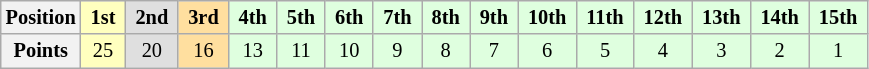<table class="wikitable" style="font-size:85%; text-align:center">
<tr>
<th>Position</th>
<td style="background:#ffffbf;"> <strong>1st</strong> </td>
<td style="background:#dfdfdf;"> <strong>2nd</strong> </td>
<td style="background:#ffdf9f;"> <strong>3rd</strong> </td>
<td style="background:#dfffdf;"> <strong>4th</strong> </td>
<td style="background:#dfffdf;"> <strong>5th</strong> </td>
<td style="background:#dfffdf;"> <strong>6th</strong> </td>
<td style="background:#dfffdf;"> <strong>7th</strong> </td>
<td style="background:#dfffdf;"> <strong>8th</strong> </td>
<td style="background:#dfffdf;"> <strong>9th</strong> </td>
<td style="background:#dfffdf;"> <strong>10th</strong> </td>
<td style="background:#dfffdf;"> <strong>11th</strong> </td>
<td style="background:#dfffdf;"> <strong>12th</strong> </td>
<td style="background:#dfffdf;"> <strong>13th</strong> </td>
<td style="background:#dfffdf;"> <strong>14th</strong> </td>
<td style="background:#dfffdf;"> <strong>15th</strong> </td>
</tr>
<tr>
<th>Points</th>
<td style="background:#ffffbf;">25</td>
<td style="background:#dfdfdf;">20</td>
<td style="background:#ffdf9f;">16</td>
<td style="background:#dfffdf;">13</td>
<td style="background:#dfffdf;">11</td>
<td style="background:#dfffdf;">10</td>
<td style="background:#dfffdf;">9</td>
<td style="background:#dfffdf;">8</td>
<td style="background:#dfffdf;">7</td>
<td style="background:#dfffdf;">6</td>
<td style="background:#dfffdf;">5</td>
<td style="background:#dfffdf;">4</td>
<td style="background:#dfffdf;">3</td>
<td style="background:#dfffdf;">2</td>
<td style="background:#dfffdf;">1</td>
</tr>
</table>
